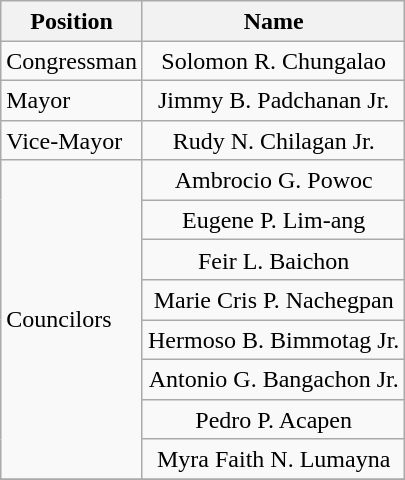<table class="wikitable" style="line-height:1.20em; font-size:100%;">
<tr>
<th>Position</th>
<th>Name</th>
</tr>
<tr>
<td>Congressman</td>
<td style="text-align:center;">Solomon R. Chungalao</td>
</tr>
<tr>
<td>Mayor</td>
<td style="text-align:center;">Jimmy B. Padchanan Jr.</td>
</tr>
<tr>
<td>Vice-Mayor</td>
<td style="text-align:center;">Rudy N. Chilagan Jr.</td>
</tr>
<tr>
<td rowspan=8>Councilors</td>
<td style="text-align:center;">Ambrocio G. Powoc</td>
</tr>
<tr>
<td style="text-align:center;">Eugene P. Lim-ang</td>
</tr>
<tr>
<td style="text-align:center;">Feir L. Baichon</td>
</tr>
<tr>
<td style="text-align:center;">Marie Cris P. Nachegpan</td>
</tr>
<tr>
<td style="text-align:center;">Hermoso B. Bimmotag Jr.</td>
</tr>
<tr>
<td style="text-align:center;">Antonio G. Bangachon Jr.</td>
</tr>
<tr>
<td style="text-align:center;">Pedro P. Acapen</td>
</tr>
<tr>
<td style="text-align:center;">Myra Faith N. Lumayna</td>
</tr>
<tr>
</tr>
</table>
